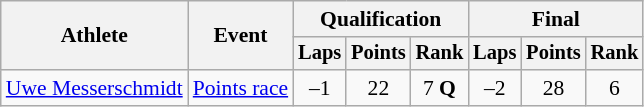<table class="wikitable" style="font-size:90%">
<tr>
<th rowspan=2>Athlete</th>
<th rowspan=2>Event</th>
<th colspan=3>Qualification</th>
<th colspan=3>Final</th>
</tr>
<tr style="font-size:95%">
<th>Laps</th>
<th>Points</th>
<th>Rank</th>
<th>Laps</th>
<th>Points</th>
<th>Rank</th>
</tr>
<tr align=center>
<td align=left><a href='#'>Uwe Messerschmidt</a></td>
<td align=left><a href='#'>Points race</a></td>
<td>–1</td>
<td>22</td>
<td>7 <strong>Q</strong></td>
<td>–2</td>
<td>28</td>
<td>6</td>
</tr>
</table>
